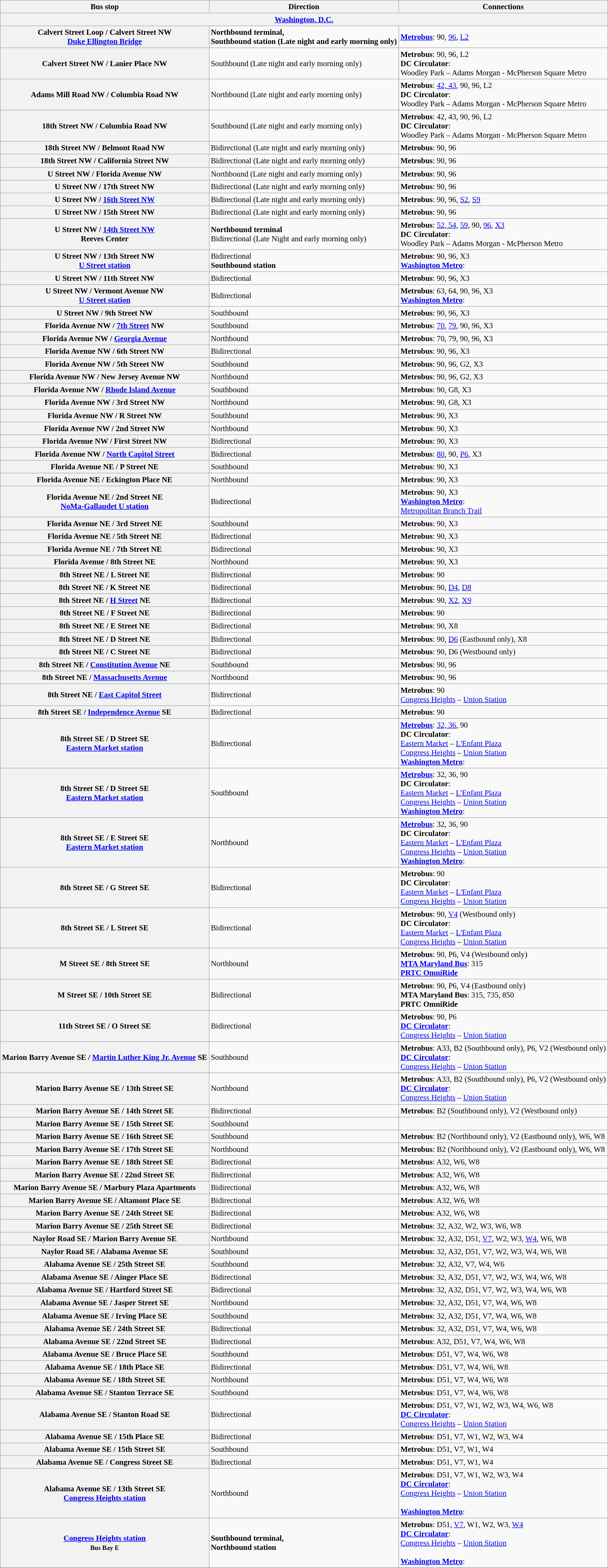<table class="wikitable collapsible collapsed" style="font-size: 95%;">
<tr>
<th>Bus stop</th>
<th>Direction</th>
<th>Connections</th>
</tr>
<tr>
<th colspan="3"><a href='#'>Washington, D.C.</a></th>
</tr>
<tr>
<th>Calvert Street Loop / Calvert Street NW<br><a href='#'>Duke Ellington Bridge</a></th>
<td><strong>Northbound terminal,<br>Southbound station (Late night and early morning only)</strong></td>
<td> <strong><a href='#'>Metrobus</a></strong>: 90, <a href='#'>96</a>, <a href='#'>L2</a></td>
</tr>
<tr>
<th>Calvert Street NW / Lanier Place NW</th>
<td>Southbound (Late night and early morning only)</td>
<td> <strong>Metrobus</strong>: 90, 96, L2<br>  <strong>DC Circulator</strong>: <br> Woodley Park – Adams Morgan - McPherson Square Metro</td>
</tr>
<tr>
<th>Adams Mill Road NW / Columbia Road NW</th>
<td>Northbound (Late night and early morning only)</td>
<td> <strong>Metrobus</strong>: <a href='#'>42, 43</a>, 90, 96, L2<br>  <strong>DC Circulator</strong>: <br> Woodley Park – Adams Morgan - McPherson Square Metro</td>
</tr>
<tr>
<th>18th Street NW / Columbia Road NW</th>
<td>Southbound (Late night and early morning only)</td>
<td> <strong>Metrobus</strong>: 42, 43, 90,  96, L2<br>  <strong>DC Circulator</strong>: <br> Woodley Park – Adams Morgan - McPherson Square Metro</td>
</tr>
<tr>
<th>18th Street NW / Belmont Road NW</th>
<td>Bidirectional (Late night and early morning only)</td>
<td> <strong>Metrobus</strong>: 90, 96</td>
</tr>
<tr>
<th>18th Street NW / California Street NW</th>
<td>Bidirectional (Late night and early morning only)</td>
<td> <strong>Metrobus</strong>: 90, 96</td>
</tr>
<tr>
<th>U Street NW / Florida Avenue NW</th>
<td>Northbound (Late night and early morning only)</td>
<td> <strong>Metrobus</strong>: 90, 96</td>
</tr>
<tr>
<th>U Street NW / 17th Street NW</th>
<td>Bidirectional (Late night and early morning only)</td>
<td> <strong>Metrobus</strong>: 90, 96</td>
</tr>
<tr>
<th>U Street NW / <a href='#'>16th Street NW</a></th>
<td>Bidirectional (Late night and early morning only)</td>
<td> <strong>Metrobus</strong>: 90, 96, <a href='#'>S2</a>, <a href='#'>S9</a></td>
</tr>
<tr>
<th>U Street NW / 15th Street NW</th>
<td>Bidirectional (Late night and early morning only)</td>
<td> <strong>Metrobus</strong>: 90, 96</td>
</tr>
<tr>
<th>U Street NW / <a href='#'>14th Street NW</a><br>Reeves Center</th>
<td><strong>Northbound terminal</strong><br>Bidirectional (Late Night and early morning only)</td>
<td> <strong>Metrobus</strong>: <a href='#'>52, 54</a>, <a href='#'>59</a>, 90, <a href='#'>96</a>, <a href='#'>X3</a><br>  <strong>DC Circulator</strong>: <br> Woodley Park – Adams Morgan - McPherson Metro</td>
</tr>
<tr>
<th>U Street NW / 13th Street NW<br><a href='#'>U Street station</a></th>
<td>Bidirectional<br><strong>Southbound station</strong></td>
<td> <strong>Metrobus</strong>: 90, 96, X3<br> <strong><a href='#'>Washington Metro</a></strong>: </td>
</tr>
<tr>
<th>U Street NW / 11th Street NW</th>
<td>Bidirectional</td>
<td> <strong>Metrobus</strong>: 90, 96, X3</td>
</tr>
<tr>
<th>U Street NW / Vermont Avenue NW<br><a href='#'>U Street station</a></th>
<td>Bidirectional</td>
<td> <strong>Metrobus</strong>: 63, 64, 90, 96, X3<br> <strong><a href='#'>Washington Metro</a></strong>: </td>
</tr>
<tr>
<th>U Street NW / 9th Street NW</th>
<td>Southbound</td>
<td> <strong>Metrobus</strong>: 90, 96, X3</td>
</tr>
<tr>
<th>Florida Avenue NW / <a href='#'>7th Street</a> NW</th>
<td>Southbound</td>
<td> <strong>Metrobus</strong>: <a href='#'>70</a>, <a href='#'>79</a>, 90, 96, X3</td>
</tr>
<tr>
<th>Florida Avenue NW / <a href='#'>Georgia Avenue</a></th>
<td>Northbound</td>
<td> <strong>Metrobus</strong>: 70, 79, 90, 96, X3</td>
</tr>
<tr>
<th>Florida Avenue NW / 6th Street NW</th>
<td>Bidirectional</td>
<td> <strong>Metrobus</strong>: 90, 96, X3</td>
</tr>
<tr>
<th>Florida Avenue NW / 5th Street NW</th>
<td>Southbound</td>
<td> <strong>Metrobus</strong>: 90, 96, G2, X3</td>
</tr>
<tr>
<th>Florida Avenue NW / New Jersey Avenue NW</th>
<td>Northbound</td>
<td> <strong>Metrobus</strong>: 90, 96, G2, X3</td>
</tr>
<tr>
<th>Florida Avenue NW / <a href='#'>Rhode Island Avenue</a></th>
<td>Southbound</td>
<td> <strong>Metrobus</strong>: 90, G8, X3</td>
</tr>
<tr>
<th>Florida Avenue NW / 3rd Street NW</th>
<td>Northbound</td>
<td> <strong>Metrobus</strong>: 90, G8, X3</td>
</tr>
<tr>
<th>Florida Avenue NW / R Street NW</th>
<td>Southbound</td>
<td> <strong>Metrobus</strong>: 90, X3</td>
</tr>
<tr>
<th>Florida Avenue NW / 2nd Street NW</th>
<td>Northbound</td>
<td> <strong>Metrobus</strong>: 90, X3</td>
</tr>
<tr>
<th>Florida Avenue NW / First Street NW</th>
<td>Bidirectional</td>
<td> <strong>Metrobus</strong>: 90, X3</td>
</tr>
<tr>
<th>Florida Avenue NW / <a href='#'>North Capitol Street</a></th>
<td>Bidirectional</td>
<td> <strong>Metrobus</strong>: <a href='#'>80</a>, 90, <a href='#'>P6</a>, X3</td>
</tr>
<tr>
<th>Florida Avenue NE / P Street NE</th>
<td>Southbound</td>
<td> <strong>Metrobus</strong>: 90, X3</td>
</tr>
<tr>
<th>Florida Avenue NE / Eckington Place NE</th>
<td>Northbound</td>
<td> <strong>Metrobus</strong>: 90, X3</td>
</tr>
<tr>
<th>Florida Avenue NE / 2nd Street NE<br><a href='#'>NoMa-Gallaudet U station</a></th>
<td>Bidirectional</td>
<td> <strong>Metrobus</strong>: 90, X3<br> <strong><a href='#'>Washington Metro</a></strong>:  <br>  <a href='#'>Metropolitan Branch Trail</a></td>
</tr>
<tr>
<th>Florida Avenue NE / 3rd Street NE</th>
<td>Southbound</td>
<td> <strong>Metrobus</strong>: 90, X3</td>
</tr>
<tr>
<th>Florida Avenue NE / 5th Street NE</th>
<td>Bidirectional</td>
<td> <strong>Metrobus</strong>: 90, X3</td>
</tr>
<tr>
<th>Florida Avenue NE / 7th Street NE</th>
<td>Bidirectional</td>
<td> <strong>Metrobus</strong>: 90, X3</td>
</tr>
<tr>
<th>Florida Avenue / 8th Street NE</th>
<td>Northbound</td>
<td> <strong>Metrobus</strong>: 90, X3</td>
</tr>
<tr>
<th>8th Street NE / L Street NE</th>
<td>Bidirectional</td>
<td> <strong>Metrobus</strong>: 90</td>
</tr>
<tr>
<th>8th Street NE / K Street NE</th>
<td>Bidirectional</td>
<td> <strong>Metrobus</strong>: 90, <a href='#'>D4</a>, <a href='#'>D8</a></td>
</tr>
<tr>
</tr>
<tr>
<th>8th Street NE / <a href='#'>H Street</a> NE</th>
<td>Bidirectional</td>
<td> <strong>Metrobus</strong>: 90, <a href='#'>X2</a>, <a href='#'>X9</a></td>
</tr>
<tr>
<th>8th Street NE / F Street NE</th>
<td>Bidirectional</td>
<td> <strong>Metrobus</strong>: 90</td>
</tr>
<tr>
<th>8th Street NE / E Street NE</th>
<td>Bidirectional</td>
<td> <strong>Metrobus</strong>: 90, X8</td>
</tr>
<tr>
<th>8th Street NE / D Street NE</th>
<td>Bidirectional</td>
<td> <strong>Metrobus</strong>: 90, <a href='#'>D6</a> (Eastbound only), X8</td>
</tr>
<tr>
<th>8th Street NE / C Street NE</th>
<td>Bidirectional</td>
<td> <strong>Metrobus</strong>: 90, D6 (Westbound only)</td>
</tr>
<tr>
<th>8th Street NE / <a href='#'>Constitution Avenue</a> NE</th>
<td>Southbound</td>
<td> <strong>Metrobus</strong>: 90, 96</td>
</tr>
<tr>
<th>8th Street NE / <a href='#'>Massachusetts Avenue</a></th>
<td>Northbound</td>
<td> <strong>Metrobus</strong>: 90, 96</td>
</tr>
<tr>
<th>8th Street NE / <a href='#'>East Capitol Street</a></th>
<td>Bidirectional</td>
<td> <strong>Metrobus</strong>: 90<br> <a href='#'>Congress Heights</a> – <a href='#'>Union Station</a></td>
</tr>
<tr>
<th>8th Street SE / <a href='#'>Independence Avenue</a> SE</th>
<td>Bidirectional</td>
<td> <strong>Metrobus</strong>: 90</td>
</tr>
<tr>
<th>8th Street SE / D Street SE<br><a href='#'>Eastern Market station</a></th>
<td>Bidirectional</td>
<td> <strong><a href='#'>Metrobus</a></strong>: <a href='#'>32, 36</a>, 90<br>  <strong>DC Circulator</strong>:<br> <a href='#'>Eastern Market</a> – <a href='#'>L'Enfant Plaza</a><br> <a href='#'>Congress Heights</a> – <a href='#'>Union Station</a><br> <strong><a href='#'>Washington Metro</a></strong>:   </td>
</tr>
<tr>
<th>8th Street SE / D Street SE<br><a href='#'>Eastern Market station</a></th>
<td>Southbound</td>
<td> <strong><a href='#'>Metrobus</a></strong>: 32, 36, 90<br>  <strong>DC Circulator</strong>:<br> <a href='#'>Eastern Market</a> – <a href='#'>L'Enfant Plaza</a><br> <a href='#'>Congress Heights</a> – <a href='#'>Union Station</a><br> <strong><a href='#'>Washington Metro</a></strong>:   </td>
</tr>
<tr>
<th>8th Street SE / E Street SE<br><a href='#'>Eastern Market station</a></th>
<td>Northbound</td>
<td> <strong><a href='#'>Metrobus</a></strong>: 32, 36, 90<br>  <strong>DC Circulator</strong>:<br> <a href='#'>Eastern Market</a> – <a href='#'>L'Enfant Plaza</a><br> <a href='#'>Congress Heights</a> – <a href='#'>Union Station</a><br> <strong><a href='#'>Washington Metro</a></strong>:   </td>
</tr>
<tr>
<th>8th Street SE / G Street SE</th>
<td>Bidirectional</td>
<td> <strong>Metrobus</strong>: 90<br>  <strong>DC Circulator</strong>:<br> <a href='#'>Eastern Market</a> – <a href='#'>L'Enfant Plaza</a><br> <a href='#'>Congress Heights</a> – <a href='#'>Union Station</a></td>
</tr>
<tr>
<th>8th Street SE / L Street SE</th>
<td>Bidirectional</td>
<td> <strong>Metrobus</strong>: 90, <a href='#'>V4</a> (Westbound only)<br>  <strong>DC Circulator</strong>:<br> <a href='#'>Eastern Market</a> – <a href='#'>L'Enfant Plaza</a><br> <a href='#'>Congress Heights</a> – <a href='#'>Union Station</a></td>
</tr>
<tr>
<th>M Street SE / 8th Street SE</th>
<td>Northbound</td>
<td> <strong>Metrobus</strong>: 90, P6, V4 (Westbound only)<br> <strong><a href='#'>MTA Maryland Bus</a></strong>: 315<br>  <strong><a href='#'>PRTC OmniRide</a></strong></td>
</tr>
<tr>
<th>M Street SE / 10th Street SE</th>
<td>Bidirectional</td>
<td> <strong>Metrobus</strong>: 90, P6, V4 (Eastbound only)<br> <strong>MTA Maryland Bus</strong>: 315, 735, 850<br>  <strong>PRTC OmniRide</strong></td>
</tr>
<tr>
<th>11th Street SE / O Street SE</th>
<td>Bidirectional</td>
<td> <strong>Metrobus</strong>: 90, P6<br>  <strong><a href='#'>DC Circulator</a></strong>:<br> <a href='#'>Congress Heights</a> – <a href='#'>Union Station</a></td>
</tr>
<tr>
<th>Marion Barry Avenue SE / <a href='#'>Martin Luther King Jr. Avenue</a> SE</th>
<td>Southbound</td>
<td> <strong>Metrobus</strong>: A33, B2 (Southbound only), P6, V2 (Westbound only)<br>  <strong><a href='#'>DC Circulator</a></strong>:<br> <a href='#'>Congress Heights</a> – <a href='#'>Union Station</a></td>
</tr>
<tr>
<th>Marion Barry Avenue SE / 13th Street SE</th>
<td>Northbound</td>
<td> <strong>Metrobus</strong>: A33, B2 (Southbound only), P6, V2 (Westbound only)<br>  <strong><a href='#'>DC Circulator</a></strong>:<br> <a href='#'>Congress Heights</a> – <a href='#'>Union Station</a></td>
</tr>
<tr>
<th>Marion Barry Avenue SE / 14th Street SE</th>
<td>Bidirectional</td>
<td> <strong>Metrobus</strong>: B2 (Southbound only), V2 (Westbound only)</td>
</tr>
<tr>
<th>Marion Barry Avenue SE / 15th Street SE</th>
<td>Southbound</td>
<td></td>
</tr>
<tr>
<th>Marion Barry Avenue SE / 16th Street SE</th>
<td>Southbound</td>
<td> <strong>Metrobus</strong>: B2 (Northbound only), V2 (Eastbound only), W6, W8</td>
</tr>
<tr>
<th>Marion Barry Avenue SE / 17th Street SE</th>
<td>Northbound</td>
<td> <strong>Metrobus</strong>: B2 (Northbound only), V2 (Eastbound only), W6, W8</td>
</tr>
<tr>
<th>Marion Barry Avenue SE / 18th Street SE</th>
<td>Bidirectional</td>
<td> <strong>Metrobus</strong>: A32, W6, W8</td>
</tr>
<tr>
<th>Marion Barry Avenue SE / 22nd Street SE</th>
<td>Bidirectional</td>
<td> <strong>Metrobus</strong>: A32, W6, W8</td>
</tr>
<tr>
<th>Marion Barry Avenue SE / Marbury Plaza Apartments</th>
<td>Bidirectional</td>
<td> <strong>Metrobus</strong>: A32, W6, W8</td>
</tr>
<tr>
<th>Marion Barry Avenue SE / Altamont Place SE</th>
<td>Bidirectional</td>
<td> <strong>Metrobus</strong>: A32, W6, W8</td>
</tr>
<tr>
<th>Marion Barry Avenue SE / 24th Street SE</th>
<td>Bidirectional</td>
<td> <strong>Metrobus</strong>: A32, W6, W8</td>
</tr>
<tr>
<th>Marion Barry Avenue SE / 25th Street SE</th>
<td>Bidirectional</td>
<td> <strong>Metrobus</strong>: 32, A32, W2, W3, W6, W8</td>
</tr>
<tr>
<th>Naylor Road SE / Marion Barry Avenue SE</th>
<td>Northbound</td>
<td> <strong>Metrobus</strong>: 32, A32, D51, <a href='#'>V7</a>, W2, W3, <a href='#'>W4</a>, W6, W8</td>
</tr>
<tr>
<th>Naylor Road SE / Alabama Avenue SE</th>
<td>Southbound</td>
<td> <strong>Metrobus</strong>: 32, A32, D51, V7, W2, W3, W4, W6, W8</td>
</tr>
<tr>
<th>Alabama Avenue SE / 25th Street SE</th>
<td>Southbound</td>
<td> <strong>Metrobus</strong>: 32, A32, V7, W4, W6</td>
</tr>
<tr>
<th>Alabama Avenue SE / Ainger Place SE</th>
<td>Bidirectional</td>
<td> <strong>Metrobus</strong>: 32, A32, D51, V7, W2, W3, W4, W6, W8</td>
</tr>
<tr>
<th>Alabama Avenue SE / Hartford Street SE</th>
<td>Bidirectional</td>
<td> <strong>Metrobus</strong>: 32, A32, D51, V7, W2, W3, W4, W6, W8</td>
</tr>
<tr>
<th>Alabama Avenue SE / Jasper Street SE</th>
<td>Northbound</td>
<td> <strong>Metrobus</strong>: 32, A32, D51, V7, W4, W6, W8</td>
</tr>
<tr>
<th>Alabama Avenue SE / Irving Place SE</th>
<td>Southbound</td>
<td> <strong>Metrobus</strong>: 32, A32, D51, V7, W4, W6, W8</td>
</tr>
<tr>
<th>Alabama Avenue SE / 24th Street SE</th>
<td>Bidirectional</td>
<td> <strong>Metrobus</strong>: 32, A32, D51, V7, W4, W6, W8</td>
</tr>
<tr>
<th>Alabama Avenue SE / 22nd Street SE</th>
<td>Bidirectional</td>
<td> <strong>Metrobus</strong>: A32, D51, V7, W4, W6, W8</td>
</tr>
<tr>
<th>Alabama Avenue SE / Bruce Place SE</th>
<td>Southbound</td>
<td> <strong>Metrobus</strong>: D51, V7, W4, W6, W8</td>
</tr>
<tr>
<th>Alabama Avenue SE / 18th Place SE</th>
<td>Bidirectional</td>
<td> <strong>Metrobus</strong>: D51, V7, W4, W6, W8</td>
</tr>
<tr>
<th>Alabama Avenue SE / 18th Street SE</th>
<td>Northbound</td>
<td> <strong>Metrobus</strong>: D51, V7, W4, W6, W8</td>
</tr>
<tr>
<th>Alabama Avenue SE / Stanton Terrace SE</th>
<td>Southbound</td>
<td> <strong>Metrobus</strong>: D51, V7, W4, W6, W8</td>
</tr>
<tr>
<th>Alabama Avenue SE / Stanton Road SE</th>
<td>Bidirectional</td>
<td> <strong>Metrobus</strong>: D51, V7, W1, W2, W3, W4, W6, W8<br>  <strong><a href='#'>DC Circulator</a></strong>:<br> <a href='#'>Congress Heights</a> – <a href='#'>Union Station</a></td>
</tr>
<tr>
<th>Alabama Avenue SE / 15th Place SE</th>
<td>Bidirectional</td>
<td> <strong>Metrobus</strong>: D51, V7, W1, W2, W3, W4</td>
</tr>
<tr>
<th>Alabama Avenue SE / 15th Street SE</th>
<td>Southbound</td>
<td> <strong>Metrobus</strong>: D51, V7, W1, W4</td>
</tr>
<tr>
<th>Alabama Avenue SE / Congress Street SE</th>
<td>Bidirectional</td>
<td> <strong>Metrobus</strong>: D51, V7, W1, W4</td>
</tr>
<tr>
<th>Alabama Avenue SE / 13th Street SE<br><a href='#'>Congress Heights station</a></th>
<td>Northbound</td>
<td> <strong>Metrobus</strong>: D51, V7, W1, W2, W3, W4<br>  <strong><a href='#'>DC Circulator</a></strong>:<br> <a href='#'>Congress Heights</a> – <a href='#'>Union Station</a><br><br> <strong><a href='#'>Washington Metro</a></strong>: </td>
</tr>
<tr>
<th><a href='#'>Congress Heights station</a><br><small>Bus Bay E</small></th>
<td><strong>Southbound terminal,<br>Northbound station</strong></td>
<td> <strong>Metrobus</strong>: D51, <a href='#'>V7</a>, W1, W2, W3, <a href='#'>W4</a><br>  <strong><a href='#'>DC Circulator</a></strong>:<br> <a href='#'>Congress Heights</a> – <a href='#'>Union Station</a><br><br> <strong><a href='#'>Washington Metro</a></strong>: </td>
</tr>
<tr>
</tr>
</table>
